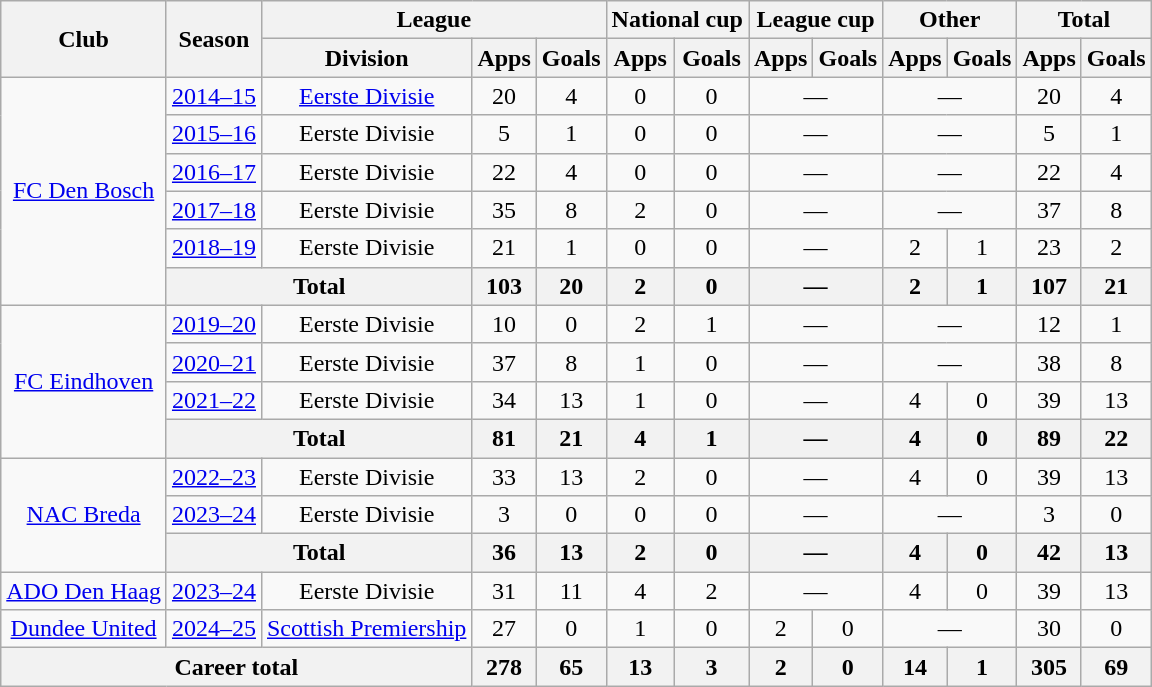<table class="wikitable" style="text-align:center">
<tr>
<th rowspan="2">Club</th>
<th rowspan="2">Season</th>
<th colspan="3">League</th>
<th colspan="2">National cup</th>
<th colspan="2">League cup</th>
<th colspan="2">Other</th>
<th colspan="2">Total</th>
</tr>
<tr>
<th>Division</th>
<th>Apps</th>
<th>Goals</th>
<th>Apps</th>
<th>Goals</th>
<th>Apps</th>
<th>Goals</th>
<th>Apps</th>
<th>Goals</th>
<th>Apps</th>
<th>Goals</th>
</tr>
<tr>
<td rowspan="6"><a href='#'>FC Den Bosch</a></td>
<td><a href='#'>2014–15</a></td>
<td><a href='#'>Eerste Divisie</a></td>
<td>20</td>
<td>4</td>
<td>0</td>
<td>0</td>
<td colspan="2">—</td>
<td colspan="2">—</td>
<td>20</td>
<td>4</td>
</tr>
<tr>
<td><a href='#'>2015–16</a></td>
<td>Eerste Divisie</td>
<td>5</td>
<td>1</td>
<td>0</td>
<td>0</td>
<td colspan="2">—</td>
<td colspan="2">—</td>
<td>5</td>
<td>1</td>
</tr>
<tr>
<td><a href='#'>2016–17</a></td>
<td>Eerste Divisie</td>
<td>22</td>
<td>4</td>
<td>0</td>
<td>0</td>
<td colspan="2">—</td>
<td colspan="2">—</td>
<td>22</td>
<td>4</td>
</tr>
<tr>
<td><a href='#'>2017–18</a></td>
<td>Eerste Divisie</td>
<td>35</td>
<td>8</td>
<td>2</td>
<td>0</td>
<td colspan="2">—</td>
<td colspan="2">—</td>
<td>37</td>
<td>8</td>
</tr>
<tr>
<td><a href='#'>2018–19</a></td>
<td>Eerste Divisie</td>
<td>21</td>
<td>1</td>
<td>0</td>
<td>0</td>
<td colspan="2">—</td>
<td>2</td>
<td>1</td>
<td>23</td>
<td>2</td>
</tr>
<tr>
<th colspan="2">Total</th>
<th>103</th>
<th>20</th>
<th>2</th>
<th>0</th>
<th colspan="2">—</th>
<th>2</th>
<th>1</th>
<th>107</th>
<th>21</th>
</tr>
<tr>
<td rowspan="4"><a href='#'>FC Eindhoven</a></td>
<td><a href='#'>2019–20</a></td>
<td>Eerste Divisie</td>
<td>10</td>
<td>0</td>
<td>2</td>
<td>1</td>
<td colspan="2">—</td>
<td colspan="2">—</td>
<td>12</td>
<td>1</td>
</tr>
<tr>
<td><a href='#'>2020–21</a></td>
<td>Eerste Divisie</td>
<td>37</td>
<td>8</td>
<td>1</td>
<td>0</td>
<td colspan="2">—</td>
<td colspan="2">—</td>
<td>38</td>
<td>8</td>
</tr>
<tr>
<td><a href='#'>2021–22</a></td>
<td>Eerste Divisie</td>
<td>34</td>
<td>13</td>
<td>1</td>
<td>0</td>
<td colspan="2">—</td>
<td>4</td>
<td>0</td>
<td>39</td>
<td>13</td>
</tr>
<tr>
<th colspan="2">Total</th>
<th>81</th>
<th>21</th>
<th>4</th>
<th>1</th>
<th colspan="2">—</th>
<th>4</th>
<th>0</th>
<th>89</th>
<th>22</th>
</tr>
<tr>
<td rowspan="3"><a href='#'>NAC Breda</a></td>
<td><a href='#'>2022–23</a></td>
<td>Eerste Divisie</td>
<td>33</td>
<td>13</td>
<td>2</td>
<td>0</td>
<td colspan="2">—</td>
<td>4</td>
<td>0</td>
<td>39</td>
<td>13</td>
</tr>
<tr>
<td><a href='#'>2023–24</a></td>
<td>Eerste Divisie</td>
<td>3</td>
<td>0</td>
<td>0</td>
<td>0</td>
<td colspan="2">—</td>
<td colspan="2">—</td>
<td>3</td>
<td>0</td>
</tr>
<tr>
<th colspan="2">Total</th>
<th>36</th>
<th>13</th>
<th>2</th>
<th>0</th>
<th colspan="2">—</th>
<th>4</th>
<th>0</th>
<th>42</th>
<th>13</th>
</tr>
<tr>
<td><a href='#'>ADO Den Haag</a></td>
<td><a href='#'>2023–24</a></td>
<td>Eerste Divisie</td>
<td>31</td>
<td>11</td>
<td>4</td>
<td>2</td>
<td colspan="2">—</td>
<td>4</td>
<td>0</td>
<td>39</td>
<td>13</td>
</tr>
<tr>
<td><a href='#'>Dundee United</a></td>
<td><a href='#'>2024–25</a></td>
<td><a href='#'>Scottish Premiership</a></td>
<td>27</td>
<td>0</td>
<td>1</td>
<td>0</td>
<td>2</td>
<td>0</td>
<td colspan="2">—</td>
<td>30</td>
<td>0</td>
</tr>
<tr>
<th colspan="3">Career total</th>
<th>278</th>
<th>65</th>
<th>13</th>
<th>3</th>
<th>2</th>
<th>0</th>
<th>14</th>
<th>1</th>
<th>305</th>
<th>69</th>
</tr>
</table>
